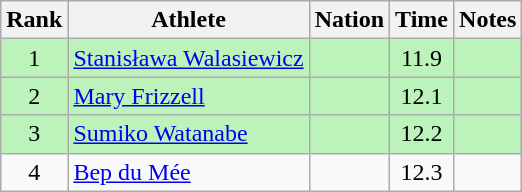<table class="wikitable sortable" style="text-align:center">
<tr>
<th>Rank</th>
<th>Athlete</th>
<th>Nation</th>
<th>Time</th>
<th>Notes</th>
</tr>
<tr bgcolor=bbf3bb>
<td>1</td>
<td align=left><a href='#'>Stanisława Walasiewicz</a></td>
<td align=left></td>
<td>11.9</td>
<td></td>
</tr>
<tr bgcolor=bbf3bb>
<td>2</td>
<td align=left><a href='#'>Mary Frizzell</a></td>
<td align=left></td>
<td>12.1</td>
<td></td>
</tr>
<tr bgcolor=bbf3bb>
<td>3</td>
<td align=left><a href='#'>Sumiko Watanabe</a></td>
<td align=left></td>
<td>12.2</td>
<td></td>
</tr>
<tr>
<td>4</td>
<td align=left><a href='#'>Bep du Mée</a></td>
<td align=left></td>
<td>12.3</td>
<td></td>
</tr>
</table>
